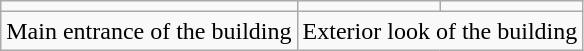<table class="wikitable">
<tr>
<td></td>
<td></td>
<td></td>
</tr>
<tr>
<td>Main entrance of the building</td>
<td colspan="2">Exterior look of the building</td>
</tr>
</table>
